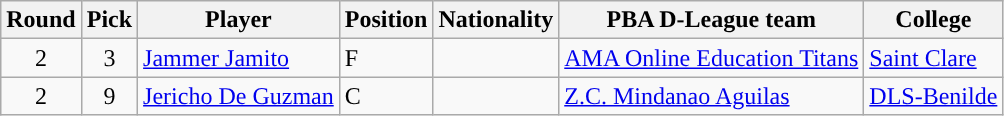<table class="wikitable sortable sortable">
<tr>
<th>Round</th>
<th>Pick</th>
<th>Player</th>
<th>Position</th>
<th>Nationality</th>
<th>PBA D-League team</th>
<th>College</th>
</tr>
<tr>
<td align=center>2</td>
<td align=center>3</td>
<td><a href='#'>Jammer Jamito</a></td>
<td>F</td>
<td></td>
<td><a href='#'>AMA Online Education Titans</a></td>
<td><a href='#'>Saint Clare</a></td>
</tr>
<tr>
<td align=center>2</td>
<td align=center>9</td>
<td><a href='#'>Jericho De Guzman</a></td>
<td>C</td>
<td></td>
<td><a href='#'>Z.C. Mindanao Aguilas</a></td>
<td><a href='#'>DLS-Benilde</a></td>
</tr>
</table>
